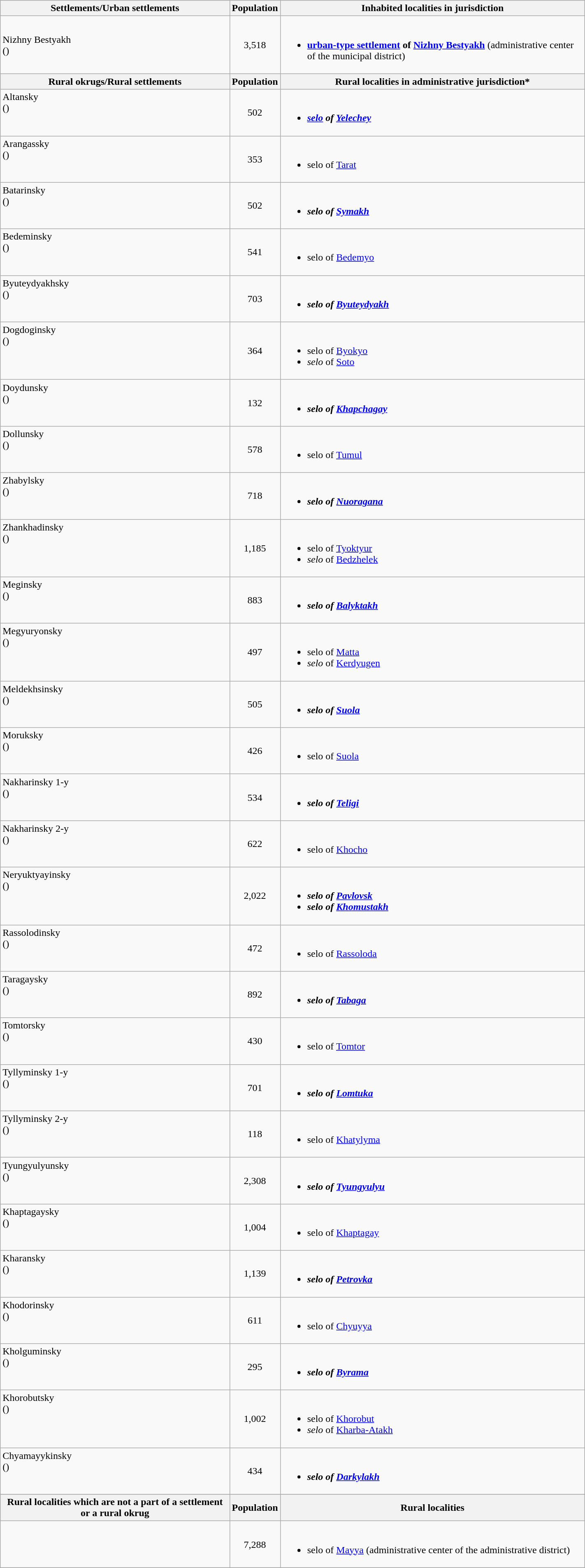<table class="wikitable" style="width:75%">
<tr bgcolor="#CCCCFF" align="left">
<th>Settlements/Urban settlements</th>
<th>Population</th>
<th>Inhabited localities in jurisdiction</th>
</tr>
<tr>
<td valign="center">Nizhny Bestyakh<br>()</td>
<td align="center">3,518</td>
<td><br><ul><li><strong><a href='#'>urban-type settlement</a> of <a href='#'>Nizhny Bestyakh</a></strong> (administrative center of the municipal district)</li></ul></td>
</tr>
<tr bgcolor="#CCCCFF" align="left">
<th>Rural okrugs/Rural settlements</th>
<th>Population</th>
<th>Rural localities in administrative jurisdiction*</th>
</tr>
<tr>
<td valign="top">Altansky<br>()</td>
<td align="center">502</td>
<td><br><ul><li><strong><em><a href='#'>selo</a><em> of <a href='#'>Yelechey</a><strong></li></ul></td>
</tr>
<tr>
<td valign="top">Arangassky<br>()</td>
<td align="center">353</td>
<td><br><ul><li></em></strong>selo</em> of <a href='#'>Tarat</a></strong></li></ul></td>
</tr>
<tr>
<td valign="top">Batarinsky<br>()</td>
<td align="center">502</td>
<td><br><ul><li><strong><em>selo<em> of <a href='#'>Symakh</a><strong></li></ul></td>
</tr>
<tr>
<td valign="top">Bedeminsky<br>()</td>
<td align="center">541</td>
<td><br><ul><li></em></strong>selo</em> of <a href='#'>Bedemyo</a></strong></li></ul></td>
</tr>
<tr>
<td valign="top">Byuteydyakhsky<br>()</td>
<td align="center">703</td>
<td><br><ul><li><strong><em>selo<em> of <a href='#'>Byuteydyakh</a><strong></li></ul></td>
</tr>
<tr>
<td valign="top">Dogdoginsky<br>()</td>
<td align="center">364</td>
<td><br><ul><li></em></strong>selo</em> of <a href='#'>Byokyo</a></strong></li><li><em>selo</em> of <a href='#'>Soto</a></li></ul></td>
</tr>
<tr>
<td valign="top">Doydunsky<br>()</td>
<td align="center">132</td>
<td><br><ul><li><strong><em>selo<em> of <a href='#'>Khapchagay</a><strong></li></ul></td>
</tr>
<tr>
<td valign="top">Dollunsky<br>()</td>
<td align="center">578</td>
<td><br><ul><li></em></strong>selo</em> of <a href='#'>Tumul</a></strong></li></ul></td>
</tr>
<tr>
<td valign="top">Zhabylsky<br>()</td>
<td align="center">718</td>
<td><br><ul><li><strong><em>selo<em> of <a href='#'>Nuoragana</a><strong></li></ul></td>
</tr>
<tr>
<td valign="top">Zhankhadinsky<br>()</td>
<td align="center">1,185</td>
<td><br><ul><li></em></strong>selo</em> of <a href='#'>Tyoktyur</a></strong></li><li><em>selo</em> of <a href='#'>Bedzhelek</a></li></ul></td>
</tr>
<tr>
<td valign="top">Meginsky<br>()</td>
<td align="center">883</td>
<td><br><ul><li><strong><em>selo<em> of <a href='#'>Balyktakh</a><strong></li></ul></td>
</tr>
<tr>
<td valign="top">Megyuryonsky<br>()</td>
<td align="center">497</td>
<td><br><ul><li></em></strong>selo</em> of <a href='#'>Matta</a></strong></li><li><em>selo</em> of <a href='#'>Kerdyugen</a><br></li></ul></td>
</tr>
<tr>
<td valign="top">Meldekhsinsky<br>()</td>
<td align="center">505</td>
<td><br><ul><li><strong><em>selo<em> of <a href='#'>Suola</a><strong></li></ul></td>
</tr>
<tr>
<td valign="top">Moruksky<br>()</td>
<td align="center">426</td>
<td><br><ul><li></em></strong>selo</em> of <a href='#'>Suola</a></strong></li></ul></td>
</tr>
<tr>
<td valign="top">Nakharinsky 1-y<br>()</td>
<td align="center">534</td>
<td><br><ul><li><strong><em>selo<em> of <a href='#'>Teligi</a><strong></li></ul></td>
</tr>
<tr>
<td valign="top">Nakharinsky 2-y<br>()</td>
<td align="center">622</td>
<td><br><ul><li></em></strong>selo</em> of <a href='#'>Khocho</a></strong></li></ul></td>
</tr>
<tr>
<td valign="top">Neryuktyayinsky<br>()</td>
<td align="center">2,022</td>
<td><br><ul><li><strong><em>selo<em> of <a href='#'>Pavlovsk</a><strong></li><li></em>selo<em> of <a href='#'>Khomustakh</a></li></ul></td>
</tr>
<tr>
<td valign="top">Rassolodinsky<br>()</td>
<td align="center">472</td>
<td><br><ul><li></em></strong>selo</em> of <a href='#'>Rassoloda</a></strong></li></ul></td>
</tr>
<tr>
<td valign="top">Taragaysky<br>()</td>
<td align="center">892</td>
<td><br><ul><li><strong><em>selo<em> of <a href='#'>Tabaga</a><strong></li></ul></td>
</tr>
<tr>
<td valign="top">Tomtorsky<br>()</td>
<td align="center">430</td>
<td><br><ul><li></em></strong>selo</em> of <a href='#'>Tomtor</a></strong></li></ul></td>
</tr>
<tr>
<td valign="top">Tyllyminsky 1-y<br>()</td>
<td align="center">701</td>
<td><br><ul><li><strong><em>selo<em> of <a href='#'>Lomtuka</a><strong></li></ul></td>
</tr>
<tr>
<td valign="top">Tyllyminsky 2-y<br>()</td>
<td align="center">118</td>
<td><br><ul><li></em></strong>selo</em> of <a href='#'>Khatylyma</a></strong></li></ul></td>
</tr>
<tr>
<td valign="top">Tyungyulyunsky<br>()</td>
<td align="center">2,308</td>
<td><br><ul><li><strong><em>selo<em> of <a href='#'>Tyungyulyu</a><strong></li></ul></td>
</tr>
<tr>
<td valign="top">Khaptagaysky<br>()</td>
<td align="center">1,004</td>
<td><br><ul><li></em></strong>selo</em> of <a href='#'>Khaptagay</a></strong></li></ul></td>
</tr>
<tr>
<td valign="top">Kharansky<br>()</td>
<td align="center">1,139</td>
<td><br><ul><li><strong><em>selo<em> of <a href='#'>Petrovka</a><strong></li></ul></td>
</tr>
<tr>
<td valign="top">Khodorinsky<br>()</td>
<td align="center">611</td>
<td><br><ul><li></em></strong>selo</em> of <a href='#'>Chyuyya</a></strong></li></ul></td>
</tr>
<tr>
<td valign="top">Kholguminsky<br>()</td>
<td align="center">295</td>
<td><br><ul><li><strong><em>selo<em> of <a href='#'>Byrama</a><strong></li></ul></td>
</tr>
<tr>
<td valign="top">Khorobutsky<br>()</td>
<td align="center">1,002</td>
<td><br><ul><li></em></strong>selo</em> of <a href='#'>Khorobut</a></strong></li><li><em>selo</em> of <a href='#'>Kharba-Atakh</a></li></ul></td>
</tr>
<tr>
<td valign="top">Chyamayykinsky<br>()</td>
<td align="center">434</td>
<td><br><ul><li><strong><em>selo<em> of <a href='#'>Darkylakh</a><strong></li></ul></td>
</tr>
<tr>
</tr>
<tr bgcolor="#CCCCFF" align="left">
<th>Rural localities which are not a part of a settlement or a rural okrug</th>
<th>Population</th>
<th>Rural localities</th>
</tr>
<tr>
<td></td>
<td align="center">7,288</td>
<td><br><ul><li></em></strong>selo</em> of <a href='#'>Mayya</a></strong> (administrative center of the administrative district)<br></li></ul></td>
</tr>
<tr>
</tr>
</table>
